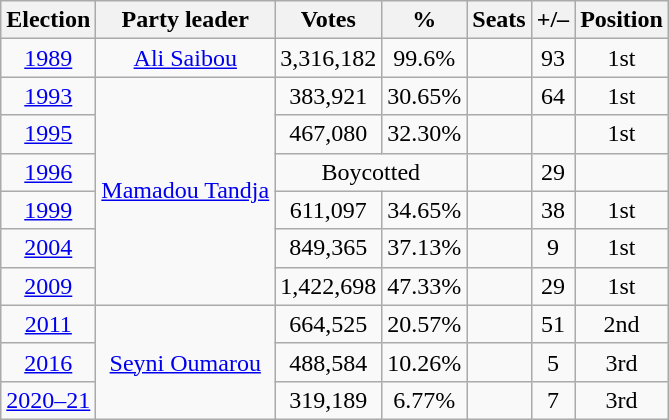<table class=wikitable style=text-align:center>
<tr>
<th>Election</th>
<th>Party leader</th>
<th>Votes</th>
<th>%</th>
<th>Seats</th>
<th>+/–</th>
<th>Position</th>
</tr>
<tr>
<td><a href='#'>1989</a></td>
<td><a href='#'>Ali Saibou</a></td>
<td>3,316,182</td>
<td>99.6%</td>
<td><br></td>
<td> 93</td>
<td> 1st</td>
</tr>
<tr>
<td><a href='#'>1993</a></td>
<td rowspan="6"><a href='#'>Mamadou Tandja</a></td>
<td>383,921</td>
<td>30.65%</td>
<td><br></td>
<td> 64</td>
<td> 1st</td>
</tr>
<tr>
<td><a href='#'>1995</a></td>
<td>467,080</td>
<td>32.30%</td>
<td><br></td>
<td></td>
<td> 1st</td>
</tr>
<tr>
<td><a href='#'>1996</a></td>
<td colspan="2">Boycotted</td>
<td></td>
<td> 29</td>
<td></td>
</tr>
<tr>
<td><a href='#'>1999</a></td>
<td>611,097</td>
<td>34.65%</td>
<td></td>
<td> 38</td>
<td> 1st</td>
</tr>
<tr>
<td><a href='#'>2004</a></td>
<td>849,365</td>
<td>37.13%</td>
<td></td>
<td> 9</td>
<td> 1st</td>
</tr>
<tr>
<td><a href='#'>2009</a></td>
<td>1,422,698</td>
<td>47.33%</td>
<td></td>
<td> 29</td>
<td> 1st</td>
</tr>
<tr>
<td><a href='#'>2011</a></td>
<td rowspan="3"><a href='#'>Seyni Oumarou</a></td>
<td>664,525</td>
<td>20.57%</td>
<td></td>
<td> 51</td>
<td> 2nd</td>
</tr>
<tr>
<td><a href='#'>2016</a></td>
<td>488,584</td>
<td>10.26%</td>
<td></td>
<td> 5</td>
<td> 3rd</td>
</tr>
<tr>
<td><a href='#'>2020–21</a></td>
<td>319,189</td>
<td>6.77%</td>
<td></td>
<td> 7</td>
<td> 3rd</td>
</tr>
</table>
